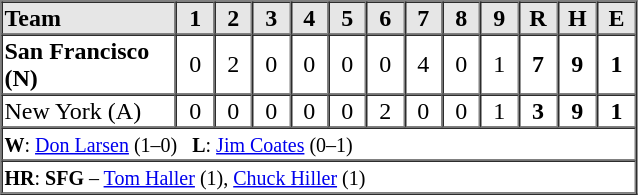<table border=1 cellspacing=0 width=425 style="margin-left:3em;">
<tr style="text-align:center; background-color:#e6e6e6;">
<th align=left width=125>Team</th>
<th width=25>1</th>
<th width=25>2</th>
<th width=25>3</th>
<th width=25>4</th>
<th width=25>5</th>
<th width=25>6</th>
<th width=25>7</th>
<th width=25>8</th>
<th width=25>9</th>
<th width=25>R</th>
<th width=25>H</th>
<th width=25>E</th>
</tr>
<tr style="text-align:center;">
<td align=left><strong>San Francisco (N)</strong></td>
<td>0</td>
<td>2</td>
<td>0</td>
<td>0</td>
<td>0</td>
<td>0</td>
<td>4</td>
<td>0</td>
<td>1</td>
<td><strong>7</strong></td>
<td><strong>9</strong></td>
<td><strong>1</strong></td>
</tr>
<tr style="text-align:center;">
<td align=left>New York (A)</td>
<td>0</td>
<td>0</td>
<td>0</td>
<td>0</td>
<td>0</td>
<td>2</td>
<td>0</td>
<td>0</td>
<td>1</td>
<td><strong>3</strong></td>
<td><strong>9</strong></td>
<td><strong>1</strong></td>
</tr>
<tr style="text-align:left;">
<td colspan=13><small><strong>W</strong>: <a href='#'>Don Larsen</a> (1–0)   <strong>L</strong>: <a href='#'>Jim Coates</a> (0–1)</small></td>
</tr>
<tr style="text-align:left;">
<td colspan=13><small><strong>HR</strong>: <strong>SFG</strong> – <a href='#'>Tom Haller</a> (1), <a href='#'>Chuck Hiller</a> (1)</small></td>
</tr>
</table>
